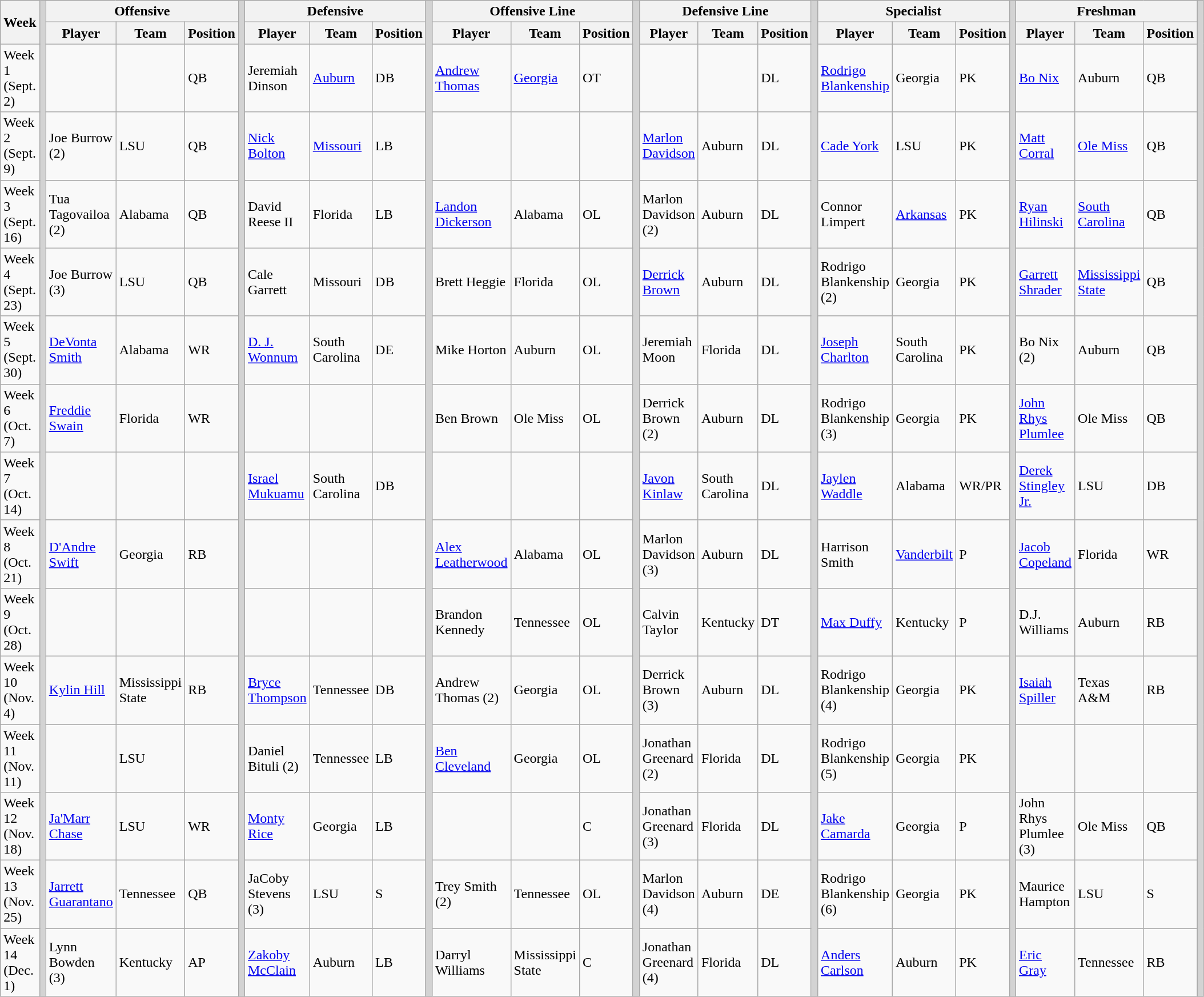<table class="wikitable" border="1">
<tr>
<th rowspan="2">Week</th>
<th rowSpan="16" style="background-color:lightgrey;"></th>
<th colspan="3">Offensive</th>
<th rowSpan="16" style="background-color:lightgrey;"></th>
<th colspan="3">Defensive</th>
<th rowSpan="16" style="background-color:lightgrey;"></th>
<th colspan="3">Offensive Line</th>
<th rowSpan="16" style="background-color:lightgrey;"></th>
<th colspan="3">Defensive Line</th>
<th rowSpan="16" style="background-color:lightgrey;"></th>
<th colspan="3">Specialist</th>
<th rowSpan="16" style="background-color:lightgrey;"></th>
<th colspan="3">Freshman</th>
<th rowSpan="16" style="background-color:lightgrey;"></th>
</tr>
<tr>
<th>Player</th>
<th>Team</th>
<th>Position</th>
<th>Player</th>
<th>Team</th>
<th>Position</th>
<th>Player</th>
<th>Team</th>
<th>Position</th>
<th>Player</th>
<th>Team</th>
<th>Position</th>
<th>Player</th>
<th>Team</th>
<th>Position</th>
<th>Player</th>
<th>Team</th>
<th>Position</th>
</tr>
<tr>
<td>Week 1 (Sept. 2)</td>
<td></td>
<td></td>
<td>QB</td>
<td>Jeremiah Dinson</td>
<td><a href='#'>Auburn</a></td>
<td>DB</td>
<td><a href='#'>Andrew Thomas</a></td>
<td><a href='#'>Georgia</a></td>
<td>OT</td>
<td></td>
<td></td>
<td>DL</td>
<td><a href='#'>Rodrigo Blankenship</a></td>
<td>Georgia</td>
<td>PK</td>
<td><a href='#'>Bo Nix</a></td>
<td>Auburn</td>
<td>QB</td>
</tr>
<tr>
<td>Week 2 (Sept. 9)</td>
<td>Joe Burrow (2)</td>
<td>LSU</td>
<td>QB</td>
<td><a href='#'>Nick Bolton</a></td>
<td><a href='#'>Missouri</a></td>
<td>LB</td>
<td></td>
<td></td>
<td></td>
<td><a href='#'>Marlon Davidson</a></td>
<td>Auburn</td>
<td>DL</td>
<td><a href='#'>Cade York</a></td>
<td>LSU</td>
<td>PK</td>
<td><a href='#'>Matt Corral</a></td>
<td><a href='#'>Ole Miss</a></td>
<td>QB</td>
</tr>
<tr>
<td>Week 3 (Sept. 16)</td>
<td>Tua Tagovailoa (2)</td>
<td>Alabama</td>
<td>QB</td>
<td>David Reese II</td>
<td>Florida</td>
<td>LB</td>
<td><a href='#'>Landon Dickerson</a></td>
<td>Alabama</td>
<td>OL</td>
<td>Marlon Davidson (2)</td>
<td>Auburn</td>
<td>DL</td>
<td>Connor Limpert</td>
<td><a href='#'>Arkansas</a></td>
<td>PK</td>
<td><a href='#'>Ryan Hilinski</a></td>
<td><a href='#'>South Carolina</a></td>
<td>QB</td>
</tr>
<tr>
<td>Week 4 (Sept. 23)</td>
<td>Joe Burrow (3)</td>
<td>LSU</td>
<td>QB</td>
<td>Cale Garrett</td>
<td>Missouri</td>
<td>DB</td>
<td>Brett Heggie</td>
<td>Florida</td>
<td>OL</td>
<td><a href='#'>Derrick Brown</a></td>
<td>Auburn</td>
<td>DL</td>
<td>Rodrigo Blankenship (2)</td>
<td>Georgia</td>
<td>PK</td>
<td><a href='#'>Garrett Shrader</a></td>
<td><a href='#'>Mississippi State</a></td>
<td>QB</td>
</tr>
<tr>
<td>Week 5 (Sept. 30)</td>
<td><a href='#'>DeVonta Smith</a></td>
<td>Alabama</td>
<td>WR</td>
<td><a href='#'>D. J. Wonnum</a></td>
<td>South Carolina</td>
<td>DE</td>
<td>Mike Horton</td>
<td>Auburn</td>
<td>OL</td>
<td>Jeremiah Moon</td>
<td>Florida</td>
<td>DL</td>
<td><a href='#'>Joseph Charlton</a></td>
<td>South Carolina</td>
<td>PK</td>
<td>Bo Nix (2)</td>
<td>Auburn</td>
<td>QB</td>
</tr>
<tr>
<td>Week 6 (Oct. 7)</td>
<td><a href='#'>Freddie Swain</a></td>
<td>Florida</td>
<td>WR</td>
<td></td>
<td></td>
<td></td>
<td>Ben Brown</td>
<td>Ole Miss</td>
<td>OL</td>
<td>Derrick Brown (2)</td>
<td>Auburn</td>
<td>DL</td>
<td>Rodrigo Blankenship (3)</td>
<td>Georgia</td>
<td>PK</td>
<td><a href='#'>John Rhys Plumlee</a></td>
<td>Ole Miss</td>
<td>QB</td>
</tr>
<tr>
<td>Week 7 (Oct. 14)</td>
<td></td>
<td></td>
<td></td>
<td><a href='#'>Israel Mukuamu</a></td>
<td>South Carolina</td>
<td>DB</td>
<td></td>
<td></td>
<td></td>
<td><a href='#'>Javon Kinlaw</a></td>
<td>South Carolina</td>
<td>DL</td>
<td><a href='#'>Jaylen Waddle</a></td>
<td>Alabama</td>
<td>WR/PR</td>
<td><a href='#'>Derek Stingley Jr.</a></td>
<td>LSU</td>
<td>DB</td>
</tr>
<tr>
<td>Week 8 (Oct. 21) </td>
<td><a href='#'>D'Andre Swift</a></td>
<td>Georgia</td>
<td>RB</td>
<td></td>
<td></td>
<td></td>
<td><a href='#'>Alex Leatherwood</a></td>
<td>Alabama</td>
<td>OL</td>
<td>Marlon Davidson (3)</td>
<td>Auburn</td>
<td>DL</td>
<td>Harrison Smith</td>
<td><a href='#'>Vanderbilt</a></td>
<td>P</td>
<td><a href='#'>Jacob Copeland</a></td>
<td>Florida</td>
<td>WR</td>
</tr>
<tr>
<td>Week 9 (Oct. 28) </td>
<td></td>
<td></td>
<td></td>
<td></td>
<td></td>
<td></td>
<td>Brandon Kennedy</td>
<td>Tennessee</td>
<td>OL</td>
<td>Calvin Taylor</td>
<td>Kentucky</td>
<td>DT</td>
<td><a href='#'>Max Duffy</a></td>
<td>Kentucky</td>
<td>P</td>
<td>D.J. Williams</td>
<td>Auburn</td>
<td>RB</td>
</tr>
<tr>
<td>Week 10 (Nov. 4)</td>
<td><a href='#'>Kylin Hill</a></td>
<td>Mississippi State</td>
<td>RB</td>
<td><a href='#'>Bryce Thompson</a></td>
<td>Tennessee</td>
<td>DB</td>
<td>Andrew Thomas (2)</td>
<td>Georgia</td>
<td>OL</td>
<td>Derrick Brown (3)</td>
<td>Auburn</td>
<td>DL</td>
<td>Rodrigo Blankenship (4)</td>
<td>Georgia</td>
<td>PK</td>
<td><a href='#'>Isaiah Spiller</a></td>
<td>Texas A&M</td>
<td>RB</td>
</tr>
<tr>
<td>Week 11 (Nov. 11) </td>
<td></td>
<td>LSU</td>
<td></td>
<td>Daniel Bituli (2)</td>
<td>Tennessee</td>
<td>LB</td>
<td><a href='#'>Ben Cleveland</a></td>
<td>Georgia</td>
<td>OL</td>
<td>Jonathan Greenard (2)</td>
<td>Florida</td>
<td>DL</td>
<td>Rodrigo Blankenship (5)</td>
<td>Georgia</td>
<td>PK</td>
<td></td>
<td></td>
<td></td>
</tr>
<tr>
<td>Week 12 (Nov. 18) </td>
<td><a href='#'>Ja'Marr Chase</a></td>
<td>LSU</td>
<td>WR</td>
<td><a href='#'>Monty Rice</a></td>
<td>Georgia</td>
<td>LB</td>
<td></td>
<td></td>
<td>C</td>
<td>Jonathan Greenard (3)</td>
<td>Florida</td>
<td>DL</td>
<td><a href='#'>Jake Camarda</a></td>
<td>Georgia</td>
<td>P</td>
<td>John Rhys Plumlee (3)</td>
<td>Ole Miss</td>
<td>QB</td>
</tr>
<tr>
<td>Week 13 (Nov. 25) </td>
<td><a href='#'>Jarrett Guarantano</a></td>
<td>Tennessee</td>
<td>QB</td>
<td>JaCoby Stevens (3)</td>
<td>LSU</td>
<td>S</td>
<td>Trey Smith (2)</td>
<td>Tennessee</td>
<td>OL</td>
<td>Marlon Davidson (4)</td>
<td>Auburn</td>
<td>DE</td>
<td>Rodrigo Blankenship (6)</td>
<td>Georgia</td>
<td>PK</td>
<td>Maurice Hampton</td>
<td>LSU</td>
<td>S</td>
</tr>
<tr>
<td>Week 14 (Dec. 1) </td>
<td>Lynn Bowden (3)</td>
<td>Kentucky</td>
<td>AP</td>
<td><a href='#'>Zakoby McClain</a></td>
<td>Auburn</td>
<td>LB</td>
<td>Darryl Williams</td>
<td>Mississippi State</td>
<td>C</td>
<td>Jonathan Greenard (4)</td>
<td>Florida</td>
<td>DL</td>
<td><a href='#'>Anders Carlson</a></td>
<td>Auburn</td>
<td>PK</td>
<td><a href='#'>Eric Gray</a></td>
<td>Tennessee</td>
<td>RB</td>
</tr>
</table>
